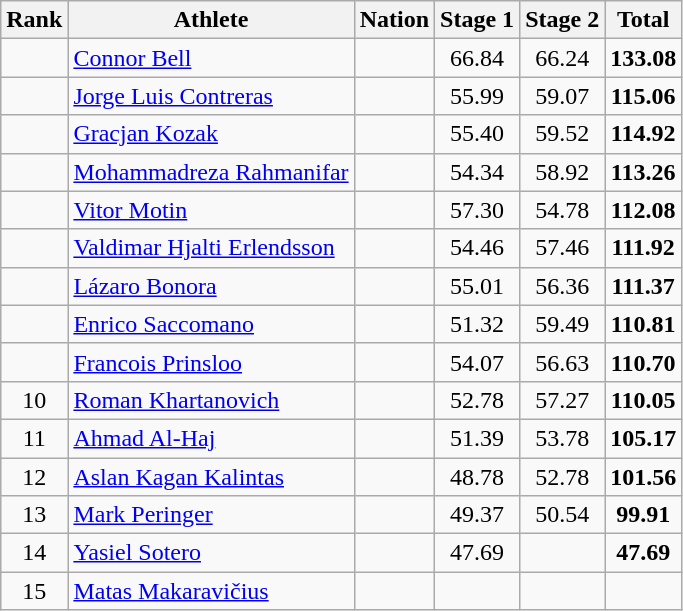<table class="wikitable sortable" style="text-align:center">
<tr>
<th>Rank</th>
<th>Athlete</th>
<th>Nation</th>
<th>Stage 1</th>
<th>Stage 2</th>
<th>Total</th>
</tr>
<tr>
<td></td>
<td align=left><a href='#'>Connor Bell</a></td>
<td align=left></td>
<td>66.84</td>
<td>66.24</td>
<td><strong>133.08</strong></td>
</tr>
<tr>
<td></td>
<td align=left><a href='#'>Jorge Luis Contreras</a></td>
<td align=left></td>
<td>55.99</td>
<td>59.07</td>
<td><strong>115.06</strong></td>
</tr>
<tr>
<td></td>
<td align=left><a href='#'>Gracjan Kozak</a></td>
<td align=left></td>
<td>55.40</td>
<td>59.52</td>
<td><strong>114.92</strong></td>
</tr>
<tr>
<td></td>
<td align=left><a href='#'>Mohammadreza Rahmanifar</a></td>
<td align=left></td>
<td>54.34</td>
<td>58.92</td>
<td><strong>113.26</strong></td>
</tr>
<tr>
<td></td>
<td align=left><a href='#'>Vitor Motin</a></td>
<td align=left></td>
<td>57.30</td>
<td>54.78</td>
<td><strong>112.08</strong></td>
</tr>
<tr>
<td></td>
<td align=left><a href='#'>Valdimar Hjalti Erlendsson</a></td>
<td align=left></td>
<td>54.46</td>
<td>57.46</td>
<td><strong>111.92</strong></td>
</tr>
<tr>
<td></td>
<td align=left><a href='#'>Lázaro Bonora</a></td>
<td align=left></td>
<td>55.01</td>
<td>56.36</td>
<td><strong>111.37</strong></td>
</tr>
<tr>
<td></td>
<td align=left><a href='#'>Enrico Saccomano</a></td>
<td align=left></td>
<td>51.32</td>
<td>59.49</td>
<td><strong>110.81</strong></td>
</tr>
<tr>
<td></td>
<td align=left><a href='#'>Francois Prinsloo</a></td>
<td align=left></td>
<td>54.07</td>
<td>56.63</td>
<td><strong>110.70</strong></td>
</tr>
<tr>
<td>10</td>
<td align=left><a href='#'>Roman Khartanovich</a></td>
<td align=left></td>
<td>52.78</td>
<td>57.27</td>
<td><strong>110.05</strong></td>
</tr>
<tr>
<td>11</td>
<td align=left><a href='#'>Ahmad Al-Haj</a></td>
<td align=left></td>
<td>51.39</td>
<td>53.78</td>
<td><strong>105.17</strong></td>
</tr>
<tr>
<td>12</td>
<td align=left><a href='#'>Aslan Kagan Kalintas</a></td>
<td align=left></td>
<td>48.78</td>
<td>52.78</td>
<td><strong>101.56</strong></td>
</tr>
<tr>
<td>13</td>
<td align=left><a href='#'>Mark Peringer</a></td>
<td align=left></td>
<td>49.37</td>
<td>50.54</td>
<td><strong>99.91</strong></td>
</tr>
<tr>
<td>14</td>
<td align=left><a href='#'>Yasiel Sotero</a></td>
<td align=left></td>
<td>47.69</td>
<td></td>
<td><strong>47.69</strong></td>
</tr>
<tr>
<td>15</td>
<td align=left><a href='#'>Matas Makaravičius</a></td>
<td align=left></td>
<td></td>
<td></td>
<td><strong></strong></td>
</tr>
</table>
